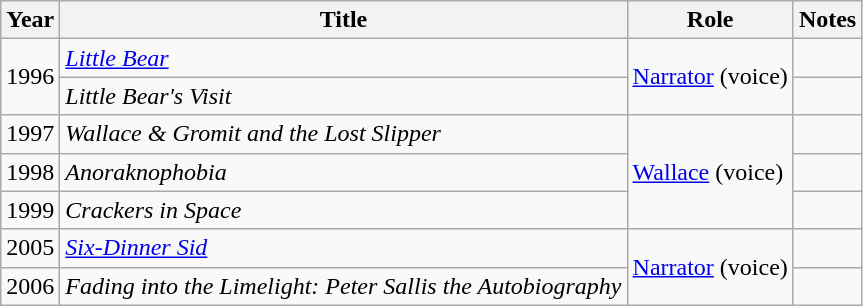<table class="wikitable">
<tr>
<th>Year</th>
<th>Title</th>
<th>Role</th>
<th>Notes</th>
</tr>
<tr>
<td rowspan="2">1996</td>
<td><em><a href='#'>Little Bear</a></em></td>
<td rowspan="2"><a href='#'>Narrator</a> (voice)</td>
<td></td>
</tr>
<tr>
<td><em>Little Bear's Visit</em></td>
<td></td>
</tr>
<tr>
<td>1997</td>
<td><em>Wallace & Gromit and the Lost Slipper</em></td>
<td rowspan="3"><a href='#'>Wallace</a> (voice)</td>
<td></td>
</tr>
<tr>
<td>1998</td>
<td><em>Anoraknophobia</em></td>
<td></td>
</tr>
<tr>
<td>1999</td>
<td><em>Crackers in Space</em></td>
<td></td>
</tr>
<tr>
<td>2005</td>
<td><em><a href='#'>Six-Dinner Sid</a></em></td>
<td rowspan="2"><a href='#'>Narrator</a> (voice)</td>
<td></td>
</tr>
<tr>
<td>2006</td>
<td><em>Fading into the Limelight: Peter Sallis the Autobiography</em></td>
<td></td>
</tr>
</table>
